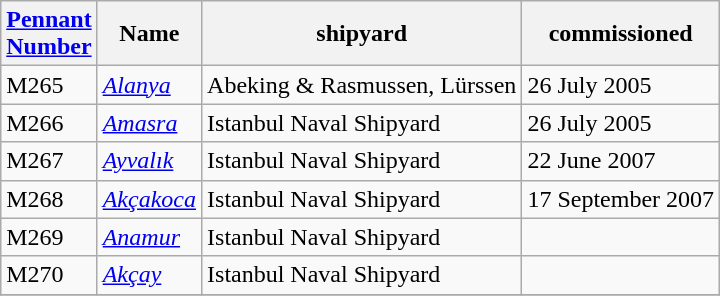<table class="wikitable">
<tr>
<th><a href='#'>Pennant<br>Number</a></th>
<th>Name</th>
<th>shipyard</th>
<th>commissioned</th>
</tr>
<tr>
<td>M265</td>
<td><a href='#'><em>Alanya</em></a></td>
<td>Abeking & Rasmussen, Lürssen</td>
<td>26 July 2005</td>
</tr>
<tr>
<td>M266</td>
<td><a href='#'><em>Amasra</em></a></td>
<td>Istanbul Naval Shipyard</td>
<td>26 July 2005</td>
</tr>
<tr>
<td>M267</td>
<td><a href='#'><em>Ayvalık</em></a></td>
<td>Istanbul Naval Shipyard</td>
<td>22 June 2007</td>
</tr>
<tr>
<td>M268</td>
<td><a href='#'><em>Akçakoca</em></a></td>
<td>Istanbul Naval Shipyard</td>
<td>17 September 2007</td>
</tr>
<tr>
<td>M269</td>
<td><a href='#'><em>Anamur</em></a></td>
<td>Istanbul Naval Shipyard</td>
<td></td>
</tr>
<tr>
<td>M270</td>
<td><a href='#'><em>Akçay</em></a></td>
<td>Istanbul Naval Shipyard</td>
<td></td>
</tr>
<tr>
</tr>
</table>
